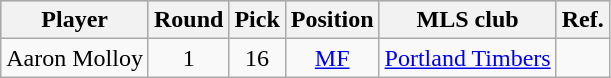<table class="wikitable" style="text-align:center;">
<tr style="background:#C0C0C0;">
<th>Player</th>
<th>Round</th>
<th>Pick</th>
<th>Position</th>
<th>MLS club</th>
<th>Ref.</th>
</tr>
<tr>
<td>Aaron Molloy</td>
<td>1</td>
<td>16</td>
<td><a href='#'>MF</a></td>
<td><a href='#'>Portland Timbers</a></td>
<td></td>
</tr>
</table>
